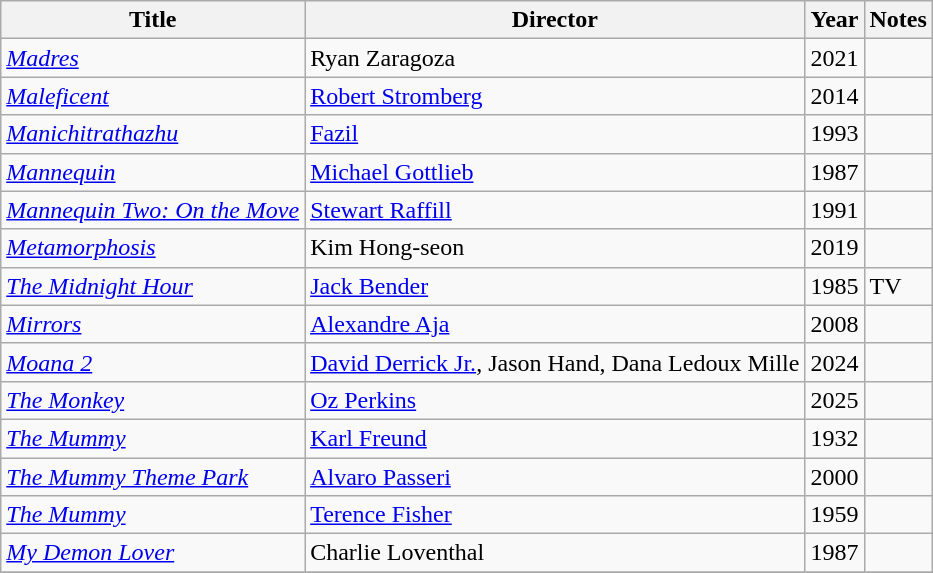<table class="wikitable">
<tr>
<th>Title</th>
<th>Director</th>
<th>Year</th>
<th>Notes</th>
</tr>
<tr>
<td><em><a href='#'>Madres</a></em></td>
<td>Ryan Zaragoza</td>
<td>2021</td>
<td></td>
</tr>
<tr>
<td><em><a href='#'>Maleficent</a></em></td>
<td><a href='#'>Robert Stromberg</a></td>
<td>2014</td>
<td></td>
</tr>
<tr>
<td><em><a href='#'>Manichitrathazhu</a></em></td>
<td><a href='#'>Fazil</a></td>
<td>1993</td>
<td></td>
</tr>
<tr>
<td><em><a href='#'>Mannequin</a></em></td>
<td><a href='#'>Michael Gottlieb</a></td>
<td>1987</td>
<td></td>
</tr>
<tr>
<td><em><a href='#'>Mannequin Two: On the Move</a></em></td>
<td><a href='#'>Stewart Raffill</a></td>
<td>1991</td>
<td></td>
</tr>
<tr>
<td><em><a href='#'>Metamorphosis</a></em></td>
<td>Kim Hong-seon</td>
<td>2019</td>
<td></td>
</tr>
<tr>
<td><em><a href='#'>The Midnight Hour</a></em></td>
<td><a href='#'>Jack Bender</a></td>
<td>1985</td>
<td>TV</td>
</tr>
<tr>
<td><em><a href='#'>Mirrors</a></em></td>
<td><a href='#'>Alexandre Aja</a></td>
<td>2008</td>
<td></td>
</tr>
<tr>
<td><em><a href='#'>Moana 2</a></em></td>
<td><a href='#'>David Derrick Jr.</a>, Jason Hand, Dana Ledoux Mille</td>
<td>2024</td>
<td></td>
</tr>
<tr>
<td><em><a href='#'>The Monkey</a></em></td>
<td><a href='#'>Oz Perkins</a></td>
<td>2025</td>
<td></td>
</tr>
<tr>
<td><em><a href='#'>The Mummy</a></em></td>
<td><a href='#'>Karl Freund</a></td>
<td>1932</td>
<td></td>
</tr>
<tr>
<td><em><a href='#'>The Mummy Theme Park</a></em></td>
<td><a href='#'>Alvaro Passeri</a></td>
<td>2000</td>
<td></td>
</tr>
<tr>
<td><em><a href='#'>The Mummy</a></em></td>
<td><a href='#'>Terence Fisher</a></td>
<td>1959</td>
<td></td>
</tr>
<tr>
<td><em><a href='#'>My Demon Lover</a></em></td>
<td>Charlie Loventhal</td>
<td>1987</td>
<td></td>
</tr>
<tr>
</tr>
</table>
